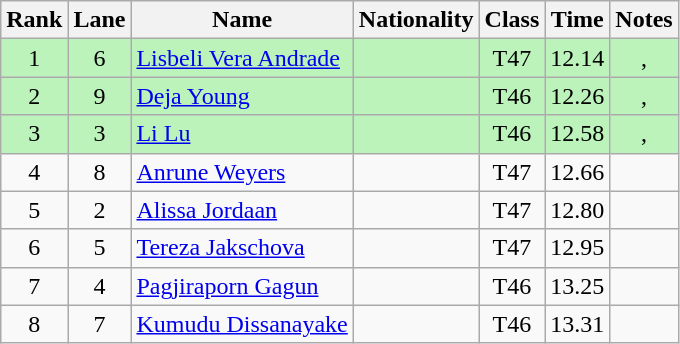<table class="wikitable sortable" style="text-align:center">
<tr>
<th>Rank</th>
<th>Lane</th>
<th>Name</th>
<th>Nationality</th>
<th>Class</th>
<th>Time</th>
<th>Notes</th>
</tr>
<tr bgcolor=bbf3bb>
<td>1</td>
<td>6</td>
<td align="left"><a href='#'>Lisbeli Vera Andrade</a></td>
<td align="left"></td>
<td>T47</td>
<td>12.14</td>
<td>, </td>
</tr>
<tr bgcolor=bbf3bb>
<td>2</td>
<td>9</td>
<td align="left"><a href='#'>Deja Young</a></td>
<td align="left"></td>
<td>T46</td>
<td>12.26</td>
<td>, </td>
</tr>
<tr bgcolor=bbf3bb>
<td>3</td>
<td>3</td>
<td align="left"><a href='#'>Li Lu</a></td>
<td align="left"></td>
<td>T46</td>
<td>12.58</td>
<td>, </td>
</tr>
<tr>
<td>4</td>
<td>8</td>
<td align="left"><a href='#'>Anrune Weyers</a></td>
<td align="left"></td>
<td>T47</td>
<td>12.66</td>
<td></td>
</tr>
<tr>
<td>5</td>
<td>2</td>
<td align="left"><a href='#'>Alissa Jordaan</a></td>
<td align="left"></td>
<td>T47</td>
<td>12.80</td>
<td></td>
</tr>
<tr>
<td>6</td>
<td>5</td>
<td align="left"><a href='#'>Tereza Jakschova</a></td>
<td align="left"></td>
<td>T47</td>
<td>12.95</td>
<td></td>
</tr>
<tr>
<td>7</td>
<td>4</td>
<td align="left"><a href='#'>Pagjiraporn Gagun</a></td>
<td align="left"></td>
<td>T46</td>
<td>13.25</td>
<td></td>
</tr>
<tr>
<td>8</td>
<td>7</td>
<td align="left"><a href='#'>Kumudu Dissanayake</a></td>
<td align="left"></td>
<td>T46</td>
<td>13.31</td>
<td></td>
</tr>
</table>
